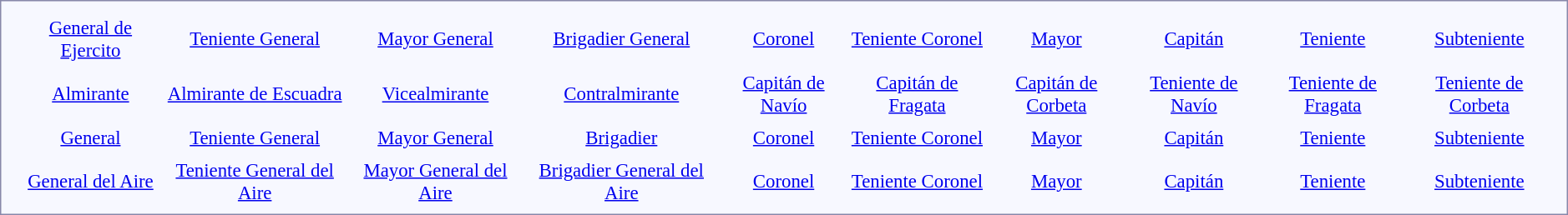<table style="border:1px solid #8888aa; background-color:#f7f8ff; padding:5px; font-size:95%; margin: 0px 12px 12px 0px;">
<tr style="text-align:center;">
<td rowspan=2><strong></strong></td>
<td colspan=2 rowspan=2></td>
<td colspan=2></td>
<td colspan=2></td>
<td colspan=2></td>
<td colspan=2></td>
<td colspan=2></td>
<td colspan=2></td>
<td colspan=2></td>
<td colspan=2></td>
<td colspan=3></td>
<td colspan=3></td>
</tr>
<tr style="text-align:center;">
<td colspan=2><a href='#'>General de Ejercito</a></td>
<td colspan=2><a href='#'>Teniente General</a></td>
<td colspan=2><a href='#'>Mayor General</a></td>
<td colspan=2><a href='#'>Brigadier General</a></td>
<td colspan=2><a href='#'>Coronel</a></td>
<td colspan=2><a href='#'>Teniente Coronel</a></td>
<td colspan=2><a href='#'>Mayor</a></td>
<td colspan=2><a href='#'>Capitán</a></td>
<td colspan=3><a href='#'>Teniente</a></td>
<td colspan=3><a href='#'>Subteniente</a></td>
</tr>
<tr style="text-align:center;">
<td rowspan=2><strong></strong></td>
<td colspan=2 rowspan=2></td>
<td colspan=2></td>
<td colspan=2></td>
<td colspan=2></td>
<td colspan=2></td>
<td colspan=2></td>
<td colspan=2></td>
<td colspan=2></td>
<td colspan=2></td>
<td colspan=3></td>
<td colspan=3></td>
<td colspan=12 rowspan=2></td>
</tr>
<tr style="text-align:center;">
<td colspan=2><a href='#'>Almirante</a></td>
<td colspan=2><a href='#'>Almirante de Escuadra</a></td>
<td colspan=2><a href='#'>Vicealmirante</a></td>
<td colspan=2><a href='#'>Contralmirante</a></td>
<td colspan=2><a href='#'>Capitán de Navío</a></td>
<td colspan=2><a href='#'>Capitán de Fragata</a></td>
<td colspan=2><a href='#'>Capitán de Corbeta</a></td>
<td colspan=2><a href='#'>Teniente de Navío</a></td>
<td colspan=3><a href='#'>Teniente de Fragata</a></td>
<td colspan=3><a href='#'>Teniente de Corbeta</a></td>
</tr>
<tr style="text-align:center;">
<td rowspan=2><strong></strong></td>
<td colspan=2 rowspan=2></td>
<td colspan=2></td>
<td colspan=2></td>
<td colspan=2></td>
<td colspan=2></td>
<td colspan=2></td>
<td colspan=2></td>
<td colspan=2></td>
<td colspan=2></td>
<td colspan=3></td>
<td colspan=3></td>
<td colspan=12 rowspan=2></td>
</tr>
<tr style="text-align:center;">
<td colspan=2><a href='#'>General</a></td>
<td colspan=2><a href='#'>Teniente General</a></td>
<td colspan=2><a href='#'>Mayor General</a></td>
<td colspan=2><a href='#'>Brigadier</a></td>
<td colspan=2><a href='#'>Coronel</a></td>
<td colspan=2><a href='#'>Teniente Coronel</a></td>
<td colspan=2><a href='#'>Mayor</a></td>
<td colspan=2><a href='#'>Capitán</a></td>
<td colspan=3><a href='#'>Teniente</a></td>
<td colspan=3><a href='#'>Subteniente</a></td>
</tr>
<tr style="text-align:center;">
<td rowspan=2><strong></strong></td>
<td colspan=2 rowspan=2></td>
<td colspan=2></td>
<td colspan=2></td>
<td colspan=2></td>
<td colspan=2></td>
<td colspan=2></td>
<td colspan=2></td>
<td colspan=2></td>
<td colspan=2></td>
<td colspan=3></td>
<td colspan=3></td>
</tr>
<tr style="text-align:center;">
<td colspan=2><a href='#'>General del Aire</a></td>
<td colspan=2><a href='#'>Teniente General del Aire</a></td>
<td colspan=2><a href='#'>Mayor General del Aire</a></td>
<td colspan=2><a href='#'>Brigadier General del Aire</a></td>
<td colspan=2><a href='#'>Coronel</a></td>
<td colspan=2><a href='#'>Teniente Coronel</a></td>
<td colspan=2><a href='#'>Mayor</a></td>
<td colspan=2><a href='#'>Capitán</a></td>
<td colspan=3><a href='#'>Teniente</a></td>
<td colspan=3><a href='#'>Subteniente</a></td>
</tr>
</table>
